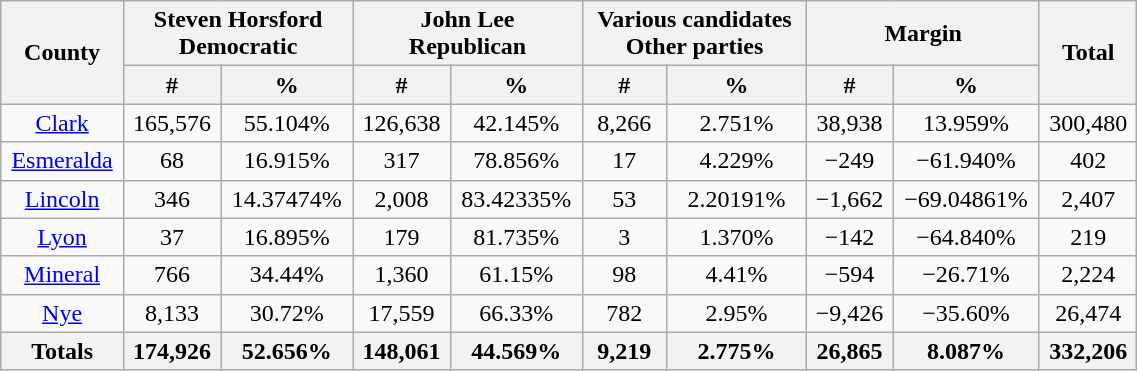<table width="60%"  class="wikitable sortable" style="text-align:center">
<tr>
<th rowspan="2">County</th>
<th style="text-align:center;" colspan="2">Steven Horsford<br>Democratic</th>
<th style="text-align:center;" colspan="2">John Lee<br>Republican</th>
<th style="text-align:center;" colspan="2">Various candidates<br>Other parties</th>
<th style="text-align:center;" colspan="2">Margin</th>
<th style="text-align:center;" rowspan="2">Total</th>
</tr>
<tr>
<th style="text-align:center;" data-sort-type="number">#</th>
<th style="text-align:center;" data-sort-type="number">%</th>
<th style="text-align:center;" data-sort-type="number">#</th>
<th style="text-align:center;" data-sort-type="number">%</th>
<th style="text-align:center;" data-sort-type="number">#</th>
<th style="text-align:center;" data-sort-type="number">%</th>
<th style="text-align:center;" data-sort-type="number">#</th>
<th style="text-align:center;" data-sort-type="number">%</th>
</tr>
<tr style="text-align:center;">
<td><a href='#'>Clark</a></td>
<td>165,576</td>
<td>55.104%</td>
<td>126,638</td>
<td>42.145%</td>
<td>8,266</td>
<td>2.751%</td>
<td>38,938</td>
<td>13.959%</td>
<td>300,480</td>
</tr>
<tr style="text-align:center;">
<td><a href='#'>Esmeralda</a></td>
<td>68</td>
<td>16.915%</td>
<td>317</td>
<td>78.856%</td>
<td>17</td>
<td>4.229%</td>
<td>−249</td>
<td>−61.940%</td>
<td>402</td>
</tr>
<tr style="text-align:center;">
<td><a href='#'>Lincoln</a></td>
<td>346</td>
<td>14.37474%</td>
<td>2,008</td>
<td>83.42335%</td>
<td>53</td>
<td>2.20191%</td>
<td>−1,662</td>
<td>−69.04861%</td>
<td>2,407</td>
</tr>
<tr style="text-align:center;">
<td><a href='#'>Lyon</a></td>
<td>37</td>
<td>16.895%</td>
<td>179</td>
<td>81.735%</td>
<td>3</td>
<td>1.370%</td>
<td>−142</td>
<td>−64.840%</td>
<td>219</td>
</tr>
<tr style="text-align:center;">
<td><a href='#'>Mineral</a></td>
<td>766</td>
<td>34.44%</td>
<td>1,360</td>
<td>61.15%</td>
<td>98</td>
<td>4.41%</td>
<td>−594</td>
<td>−26.71%</td>
<td>2,224</td>
</tr>
<tr style="text-align:center;">
<td><a href='#'>Nye</a></td>
<td>8,133</td>
<td>30.72%</td>
<td>17,559</td>
<td>66.33%</td>
<td>782</td>
<td>2.95%</td>
<td>−9,426</td>
<td>−35.60%</td>
<td>26,474</td>
</tr>
<tr style="text-align:center;">
<th>Totals</th>
<th>174,926</th>
<th>52.656%</th>
<th>148,061</th>
<th>44.569%</th>
<th>9,219</th>
<th>2.775%</th>
<th>26,865</th>
<th>8.087%</th>
<th>332,206</th>
</tr>
</table>
